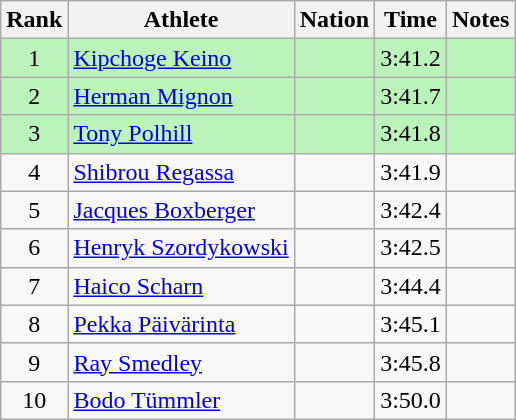<table class="wikitable sortable" style="text-align:center">
<tr>
<th>Rank</th>
<th>Athlete</th>
<th>Nation</th>
<th>Time</th>
<th>Notes</th>
</tr>
<tr style="background:#bbf3bb;">
<td>1</td>
<td align=left><a href='#'>Kipchoge Keino</a></td>
<td align=left></td>
<td>3:41.2</td>
<td></td>
</tr>
<tr style="background:#bbf3bb;">
<td>2</td>
<td align=left><a href='#'>Herman Mignon</a></td>
<td align=left></td>
<td>3:41.7</td>
<td></td>
</tr>
<tr style="background:#bbf3bb;">
<td>3</td>
<td align=left><a href='#'>Tony Polhill</a></td>
<td align=left></td>
<td>3:41.8</td>
<td></td>
</tr>
<tr>
<td>4</td>
<td align=left><a href='#'>Shibrou Regassa</a></td>
<td align=left></td>
<td>3:41.9</td>
<td></td>
</tr>
<tr>
<td>5</td>
<td align=left><a href='#'>Jacques Boxberger</a></td>
<td align=left></td>
<td>3:42.4</td>
<td></td>
</tr>
<tr>
<td>6</td>
<td align=left><a href='#'>Henryk Szordykowski</a></td>
<td align=left></td>
<td>3:42.5</td>
<td></td>
</tr>
<tr>
<td>7</td>
<td align=left><a href='#'>Haico Scharn</a></td>
<td align=left></td>
<td>3:44.4</td>
<td></td>
</tr>
<tr>
<td>8</td>
<td align=left><a href='#'>Pekka Päivärinta</a></td>
<td align=left></td>
<td>3:45.1</td>
<td></td>
</tr>
<tr>
<td>9</td>
<td align=left><a href='#'>Ray Smedley</a></td>
<td align=left></td>
<td>3:45.8</td>
<td></td>
</tr>
<tr>
<td>10</td>
<td align=left><a href='#'>Bodo Tümmler</a></td>
<td align=left></td>
<td>3:50.0</td>
<td></td>
</tr>
</table>
